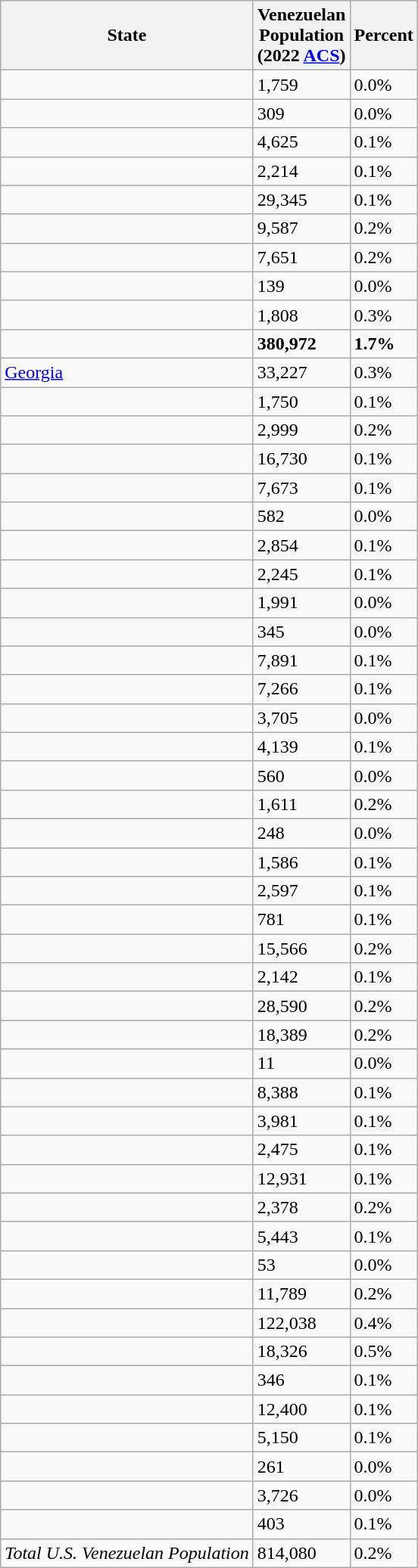<table class="wikitable sortable">
<tr>
<th>State</th>
<th>Venezuelan<br>Population<br>(2022 <a href='#'>ACS</a>)</th>
<th>Percent</th>
</tr>
<tr>
<td></td>
<td>1,759</td>
<td>0.0%</td>
</tr>
<tr>
<td></td>
<td>309</td>
<td>0.0%</td>
</tr>
<tr>
<td></td>
<td>4,625</td>
<td>0.1%</td>
</tr>
<tr>
<td></td>
<td>2,214</td>
<td>0.1%</td>
</tr>
<tr>
<td></td>
<td>29,345</td>
<td>0.1%</td>
</tr>
<tr>
<td></td>
<td>9,587</td>
<td>0.2%</td>
</tr>
<tr>
<td></td>
<td>7,651</td>
<td>0.2%</td>
</tr>
<tr>
<td></td>
<td>139</td>
<td>0.0%</td>
</tr>
<tr>
<td></td>
<td>1,808</td>
<td>0.3%</td>
</tr>
<tr>
<td></td>
<td><strong>380,972</strong></td>
<td><strong>1.7%</strong></td>
</tr>
<tr>
<td> <a href='#'>Georgia</a></td>
<td>33,227</td>
<td>0.3%</td>
</tr>
<tr>
<td></td>
<td>1,750</td>
<td>0.1%</td>
</tr>
<tr>
<td></td>
<td>2,999</td>
<td>0.2%</td>
</tr>
<tr>
<td></td>
<td>16,730</td>
<td>0.1%</td>
</tr>
<tr>
<td></td>
<td>7,673</td>
<td>0.1%</td>
</tr>
<tr>
<td></td>
<td>582</td>
<td>0.0%</td>
</tr>
<tr>
<td></td>
<td>2,854</td>
<td>0.1%</td>
</tr>
<tr>
<td></td>
<td>2,245</td>
<td>0.1%</td>
</tr>
<tr>
<td></td>
<td>1,991</td>
<td>0.0%</td>
</tr>
<tr>
<td></td>
<td>345</td>
<td>0.0%</td>
</tr>
<tr>
<td></td>
<td>7,891</td>
<td>0.1%</td>
</tr>
<tr>
<td></td>
<td>7,266</td>
<td>0.1%</td>
</tr>
<tr>
<td></td>
<td>3,705</td>
<td>0.0%</td>
</tr>
<tr>
<td></td>
<td>4,139</td>
<td>0.1%</td>
</tr>
<tr>
<td></td>
<td>560</td>
<td>0.0%</td>
</tr>
<tr>
<td></td>
<td>1,611</td>
<td>0.2%</td>
</tr>
<tr>
<td></td>
<td>248</td>
<td>0.0%</td>
</tr>
<tr>
<td></td>
<td>1,586</td>
<td>0.1%</td>
</tr>
<tr>
<td></td>
<td>2,597</td>
<td>0.1%</td>
</tr>
<tr>
<td></td>
<td>781</td>
<td>0.1%</td>
</tr>
<tr>
<td></td>
<td>15,566</td>
<td>0.2%</td>
</tr>
<tr>
<td></td>
<td>2,142</td>
<td>0.1%</td>
</tr>
<tr>
<td></td>
<td>28,590</td>
<td>0.2%</td>
</tr>
<tr>
<td></td>
<td>18,389</td>
<td>0.2%</td>
</tr>
<tr>
<td></td>
<td>11</td>
<td>0.0%</td>
</tr>
<tr>
<td></td>
<td>8,388</td>
<td>0.1%</td>
</tr>
<tr>
<td></td>
<td>3,981</td>
<td>0.1%</td>
</tr>
<tr>
<td></td>
<td>2,475</td>
<td>0.1%</td>
</tr>
<tr>
<td></td>
<td>12,931</td>
<td>0.1%</td>
</tr>
<tr>
<td></td>
<td>2,378</td>
<td>0.2%</td>
</tr>
<tr>
<td></td>
<td>5,443</td>
<td>0.1%</td>
</tr>
<tr>
<td></td>
<td>53</td>
<td>0.0%</td>
</tr>
<tr>
<td></td>
<td>11,789</td>
<td>0.2%</td>
</tr>
<tr>
<td></td>
<td>122,038</td>
<td>0.4%</td>
</tr>
<tr>
<td></td>
<td>18,326</td>
<td>0.5%</td>
</tr>
<tr>
<td></td>
<td>346</td>
<td>0.1%</td>
</tr>
<tr>
<td></td>
<td>12,400</td>
<td>0.1%</td>
</tr>
<tr>
<td></td>
<td>5,150</td>
<td>0.1%</td>
</tr>
<tr>
<td></td>
<td>261</td>
<td>0.0%</td>
</tr>
<tr>
<td></td>
<td>3,726</td>
<td>0.0%</td>
</tr>
<tr>
<td></td>
<td>403</td>
<td>0.1%</td>
</tr>
<tr>
<td><em>Total U.S. Venezuelan Population</em></td>
<td>814,080</td>
<td>0.2%</td>
</tr>
</table>
